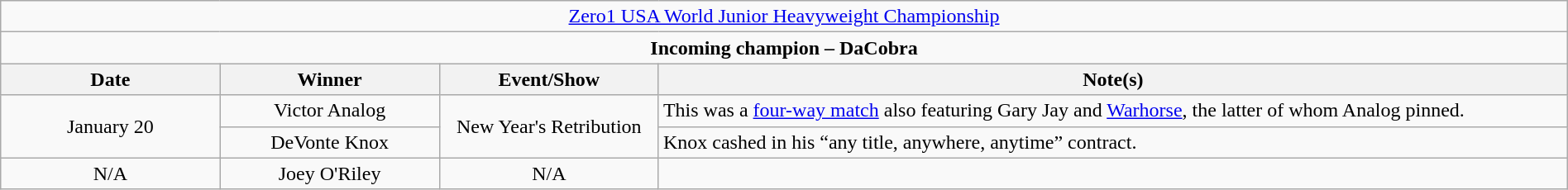<table class="wikitable" style="text-align:center; width:100%;">
<tr>
<td colspan="4" style="text-align: center;"><a href='#'>Zero1 USA World Junior Heavyweight Championship</a></td>
</tr>
<tr>
<td colspan="4" style="text-align: center;"><strong>Incoming champion – DaCobra</strong></td>
</tr>
<tr>
<th width=14%>Date</th>
<th width=14%>Winner</th>
<th width=14%>Event/Show</th>
<th width=58%>Note(s)</th>
</tr>
<tr>
<td rowspan=2>January 20</td>
<td>Victor Analog</td>
<td rowspan=2>New Year's Retribution</td>
<td align=left>This was a <a href='#'>four-way match</a> also featuring Gary Jay and <a href='#'>Warhorse</a>, the latter of whom Analog pinned.</td>
</tr>
<tr>
<td>DeVonte Knox</td>
<td align=left>Knox cashed in his “any title, anywhere, anytime” contract.</td>
</tr>
<tr>
<td>N/A</td>
<td>Joey O'Riley</td>
<td>N/A</td>
<td></td>
</tr>
</table>
